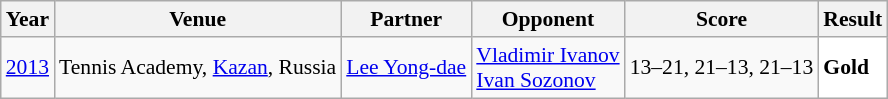<table class="sortable wikitable" style="font-size: 90%;">
<tr>
<th>Year</th>
<th>Venue</th>
<th>Partner</th>
<th>Opponent</th>
<th>Score</th>
<th>Result</th>
</tr>
<tr>
<td align="center"><a href='#'>2013</a></td>
<td align="left">Tennis Academy, <a href='#'>Kazan</a>, Russia</td>
<td align="left"> <a href='#'>Lee Yong-dae</a></td>
<td align="left"> <a href='#'>Vladimir Ivanov</a> <br>  <a href='#'>Ivan Sozonov</a></td>
<td align="left">13–21, 21–13, 21–13</td>
<td style="text-align:left; background:white"> <strong>Gold</strong></td>
</tr>
</table>
